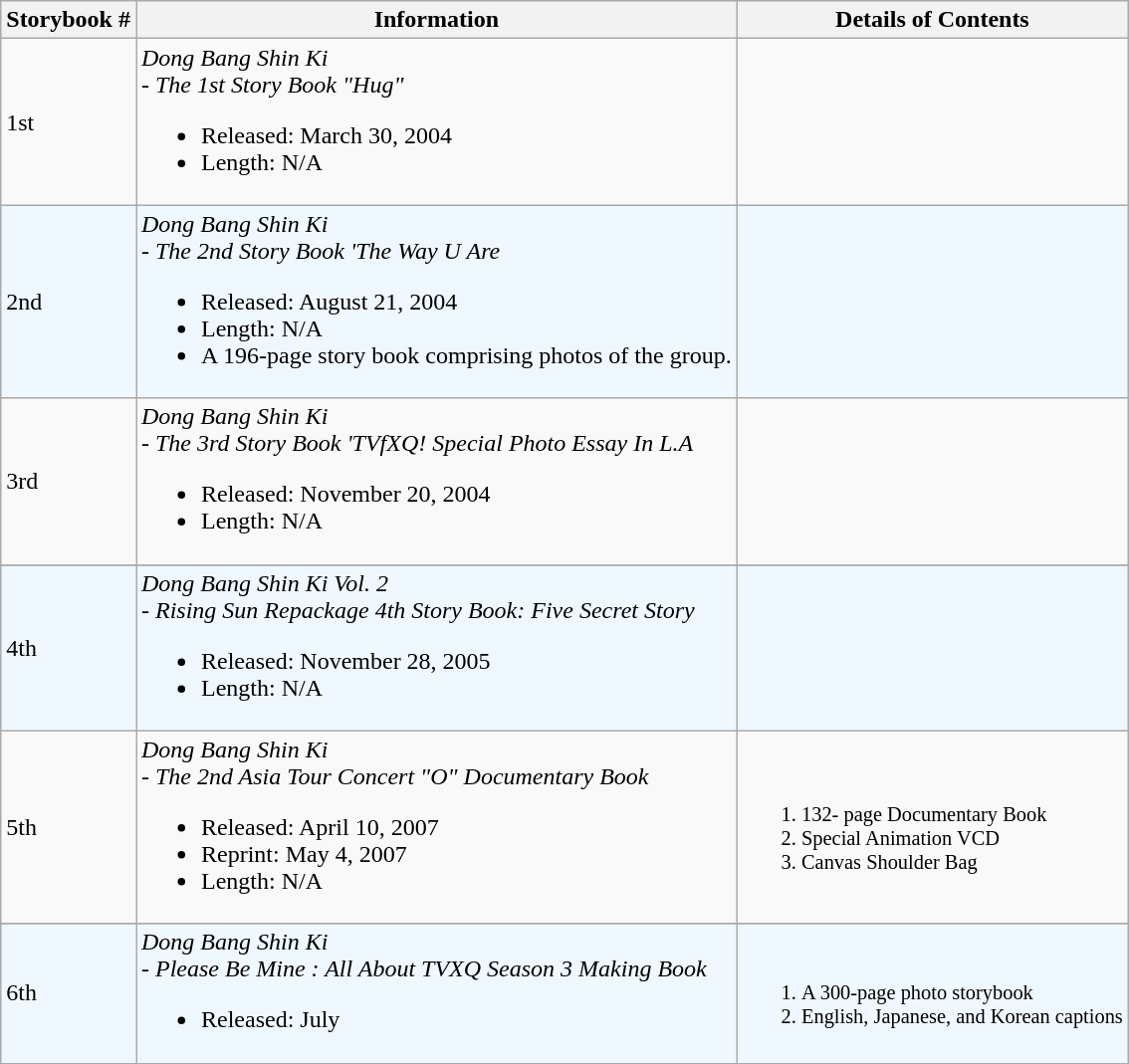<table class="wikitable">
<tr>
<th>Storybook #</th>
<th>Information</th>
<th>Details of Contents</th>
</tr>
<tr>
<td>1st</td>
<td><em>Dong Bang Shin Ki <br>- The 1st Story Book "Hug"</em><br><ul><li>Released: March 30, 2004</li><li>Length: N/A</li></ul></td>
<td style="font-size: 85%;"></td>
</tr>
<tr bgcolor="#F0F8FF">
<td>2nd</td>
<td><em>Dong Bang Shin Ki <br>- The 2nd Story Book 'The Way U Are</em><br><ul><li>Released: August 21, 2004</li><li>Length: N/A</li><li>A 196-page story book comprising photos of the group.</li></ul></td>
<td style="font-size: 85%;"></td>
</tr>
<tr>
<td>3rd</td>
<td><em>Dong Bang Shin Ki <br>- The 3rd Story Book 'TVfXQ! Special Photo Essay In L.A</em><br><ul><li>Released: November 20, 2004</li><li>Length: N/A</li></ul></td>
<td style="font-size: 85%;"></td>
</tr>
<tr>
</tr>
<tr bgcolor="#F0F8FF">
<td>4th</td>
<td><em>Dong Bang Shin Ki Vol. 2 <br>- Rising Sun Repackage 4th Story Book: Five Secret Story </em><br><ul><li>Released: November 28, 2005</li><li>Length: N/A</li></ul></td>
<td style="font-size: 85%;"></td>
</tr>
<tr>
<td>5th</td>
<td><em>Dong Bang Shin Ki <br>- The 2nd Asia Tour Concert "O" Documentary Book</em><br><ul><li>Released: April 10, 2007</li><li>Reprint: May 4, 2007</li><li>Length: N/A</li></ul></td>
<td style="font-size: 85%;"><br><ol><li>132- page Documentary Book</li><li>Special Animation VCD</li><li>Canvas Shoulder Bag</li></ol></td>
</tr>
<tr>
</tr>
<tr bgcolor="#F0F8FF">
<td>6th</td>
<td><em> Dong Bang Shin Ki  <br>- Please Be Mine : All About TVXQ Season 3 Making Book </em><br><ul><li>Released: July</li></ul></td>
<td style="font-size: 85%;"><br><ol><li>A 300-page photo storybook</li><li>English, Japanese, and Korean captions</li></ol></td>
</tr>
<tr>
</tr>
<tr>
</tr>
</table>
